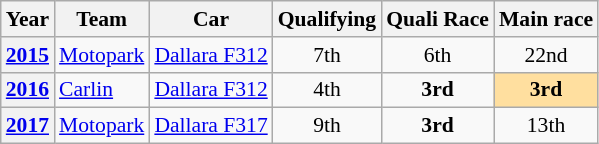<table class="wikitable" style="text-align:center; font-size:90%">
<tr>
<th>Year</th>
<th>Team</th>
<th>Car</th>
<th>Qualifying</th>
<th>Quali Race</th>
<th>Main race</th>
</tr>
<tr>
<th><a href='#'>2015</a></th>
<td align="left"> <a href='#'>Motopark</a></td>
<td align="left" nowrap><a href='#'>Dallara F312</a></td>
<td>7th</td>
<td>6th</td>
<td>22nd</td>
</tr>
<tr>
<th><a href='#'>2016</a></th>
<td align="left"> <a href='#'>Carlin</a></td>
<td align="left"><a href='#'>Dallara F312</a></td>
<td>4th</td>
<td><strong>3rd</strong></td>
<td style="background:#FFDF9F;"><strong>3rd</strong></td>
</tr>
<tr>
<th><a href='#'>2017</a></th>
<td align="left"> <a href='#'>Motopark</a></td>
<td align="left"><a href='#'>Dallara F317</a></td>
<td>9th</td>
<td><strong>3rd</strong></td>
<td>13th</td>
</tr>
</table>
